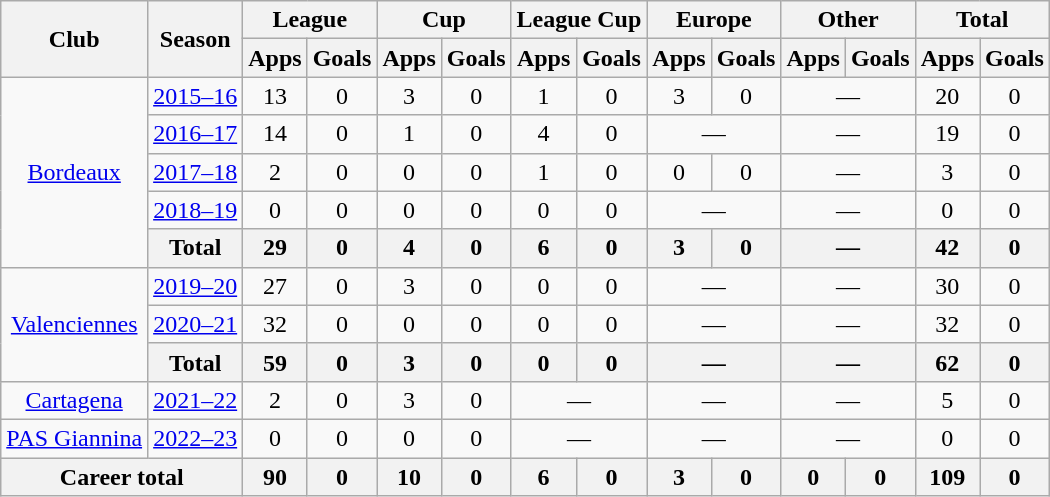<table class="wikitable" style="text-align: center">
<tr>
<th rowspan="2">Club</th>
<th rowspan="2">Season</th>
<th colspan="2">League</th>
<th colspan="2">Cup</th>
<th colspan="2">League Cup</th>
<th colspan="2">Europe</th>
<th colspan="2">Other</th>
<th colspan="2">Total</th>
</tr>
<tr>
<th>Apps</th>
<th>Goals</th>
<th>Apps</th>
<th>Goals</th>
<th>Apps</th>
<th>Goals</th>
<th>Apps</th>
<th>Goals</th>
<th>Apps</th>
<th>Goals</th>
<th>Apps</th>
<th>Goals</th>
</tr>
<tr>
<td rowspan="5"><a href='#'>Bordeaux</a></td>
<td><a href='#'>2015–16</a></td>
<td>13</td>
<td>0</td>
<td>3</td>
<td>0</td>
<td>1</td>
<td>0</td>
<td>3</td>
<td>0</td>
<td colspan="2">—</td>
<td>20</td>
<td>0</td>
</tr>
<tr>
<td><a href='#'>2016–17</a></td>
<td>14</td>
<td>0</td>
<td>1</td>
<td>0</td>
<td>4</td>
<td>0</td>
<td colspan="2">—</td>
<td colspan="2">—</td>
<td>19</td>
<td>0</td>
</tr>
<tr>
<td><a href='#'>2017–18</a></td>
<td>2</td>
<td>0</td>
<td>0</td>
<td>0</td>
<td>1</td>
<td>0</td>
<td>0</td>
<td>0</td>
<td colspan="2">—</td>
<td>3</td>
<td>0</td>
</tr>
<tr>
<td><a href='#'>2018–19</a></td>
<td>0</td>
<td>0</td>
<td>0</td>
<td>0</td>
<td>0</td>
<td>0</td>
<td colspan="2">—</td>
<td colspan="2">—</td>
<td>0</td>
<td>0</td>
</tr>
<tr>
<th>Total</th>
<th>29</th>
<th>0</th>
<th>4</th>
<th>0</th>
<th>6</th>
<th>0</th>
<th>3</th>
<th>0</th>
<th colspan="2">—</th>
<th>42</th>
<th>0</th>
</tr>
<tr>
<td rowspan="3"><a href='#'>Valenciennes</a></td>
<td><a href='#'>2019–20</a></td>
<td>27</td>
<td>0</td>
<td>3</td>
<td>0</td>
<td>0</td>
<td>0</td>
<td colspan="2">—</td>
<td colspan="2">—</td>
<td>30</td>
<td>0</td>
</tr>
<tr>
<td><a href='#'>2020–21</a></td>
<td>32</td>
<td>0</td>
<td>0</td>
<td>0</td>
<td>0</td>
<td>0</td>
<td colspan="2">—</td>
<td colspan="2">—</td>
<td>32</td>
<td>0</td>
</tr>
<tr>
<th>Total</th>
<th>59</th>
<th>0</th>
<th>3</th>
<th>0</th>
<th>0</th>
<th>0</th>
<th colspan="2">—</th>
<th colspan="2">—</th>
<th>62</th>
<th>0</th>
</tr>
<tr>
<td><a href='#'>Cartagena</a></td>
<td><a href='#'>2021–22</a></td>
<td>2</td>
<td>0</td>
<td>3</td>
<td>0</td>
<td colspan="2">—</td>
<td colspan="2">—</td>
<td colspan="2">—</td>
<td>5</td>
<td>0</td>
</tr>
<tr>
<td><a href='#'>PAS Giannina</a></td>
<td><a href='#'>2022–23</a></td>
<td>0</td>
<td>0</td>
<td>0</td>
<td>0</td>
<td colspan="2">—</td>
<td colspan="2">—</td>
<td colspan="2">—</td>
<td>0</td>
<td>0</td>
</tr>
<tr>
<th colspan="2">Career total</th>
<th>90</th>
<th>0</th>
<th>10</th>
<th>0</th>
<th>6</th>
<th>0</th>
<th>3</th>
<th>0</th>
<th>0</th>
<th>0</th>
<th>109</th>
<th>0</th>
</tr>
</table>
